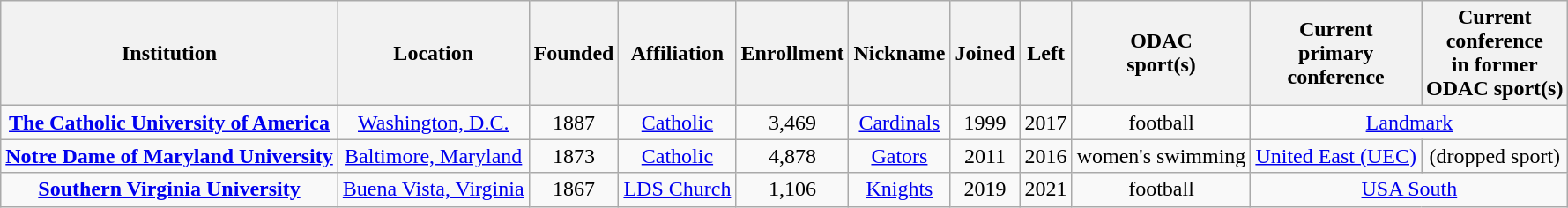<table class="wikitable sortable" style="text-align: center;">
<tr>
<th>Institution</th>
<th>Location</th>
<th>Founded</th>
<th>Affiliation</th>
<th>Enrollment</th>
<th>Nickname</th>
<th>Joined</th>
<th>Left</th>
<th>ODAC<br>sport(s)</th>
<th>Current<br>primary<br>conference</th>
<th>Current<br>conference<br>in former<br>ODAC sport(s)</th>
</tr>
<tr>
<td><strong><a href='#'>The Catholic University of America</a></strong></td>
<td><a href='#'>Washington, D.C.</a></td>
<td>1887</td>
<td><a href='#'>Catholic</a><br></td>
<td>3,469</td>
<td><a href='#'>Cardinals</a></td>
<td>1999</td>
<td>2017</td>
<td>football</td>
<td colspan="2"><a href='#'>Landmark</a></td>
</tr>
<tr>
<td><strong><a href='#'>Notre Dame of Maryland University</a></strong></td>
<td><a href='#'>Baltimore, Maryland</a></td>
<td>1873</td>
<td><a href='#'>Catholic</a><br></td>
<td>4,878</td>
<td><a href='#'>Gators</a></td>
<td>2011</td>
<td>2016</td>
<td>women's swimming</td>
<td><a href='#'>United East (UEC)</a></td>
<td>(dropped sport)</td>
</tr>
<tr>
<td><strong><a href='#'>Southern Virginia University</a></strong></td>
<td><a href='#'>Buena Vista, Virginia</a></td>
<td>1867</td>
<td><a href='#'>LDS Church</a></td>
<td>1,106</td>
<td><a href='#'>Knights</a></td>
<td>2019</td>
<td>2021</td>
<td>football</td>
<td colspan="2"><a href='#'>USA South</a></td>
</tr>
</table>
